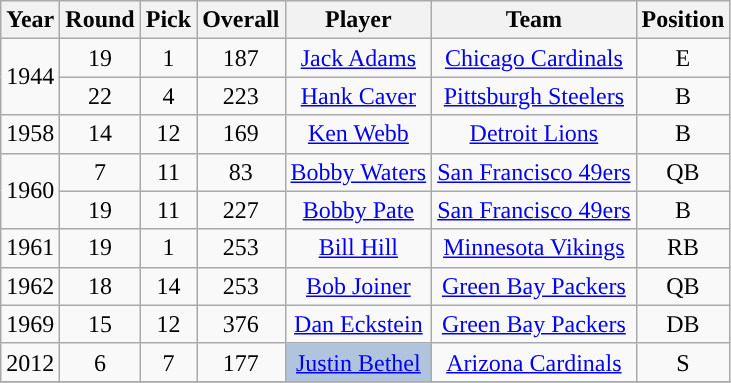<table class="wikitable sortable" style="text-align: center;">
<tr>
<th>Year</th>
<th>Round</th>
<th>Pick</th>
<th>Overall</th>
<th>Player</th>
<th>Team</th>
<th>Position</th>
</tr>
<tr>
<td rowspan="2">1944</td>
<td>19</td>
<td>1</td>
<td>187</td>
<td><a href='#'>Jack Adams</a></td>
<td><a href='#'>Chicago Cardinals</a></td>
<td>E</td>
</tr>
<tr>
<td>22</td>
<td>4</td>
<td>223</td>
<td><a href='#'>Hank Caver</a></td>
<td><a href='#'>Pittsburgh Steelers</a></td>
<td>B</td>
</tr>
<tr>
<td>1958</td>
<td>14</td>
<td>12</td>
<td>169</td>
<td><a href='#'>Ken Webb</a></td>
<td><a href='#'>Detroit Lions</a></td>
<td>B</td>
</tr>
<tr>
<td rowspan="2">1960</td>
<td>7</td>
<td>11</td>
<td>83</td>
<td><a href='#'>Bobby Waters</a></td>
<td><a href='#'>San Francisco 49ers</a></td>
<td>QB</td>
</tr>
<tr>
<td>19</td>
<td>11</td>
<td>227</td>
<td><a href='#'>Bobby Pate</a></td>
<td><a href='#'>San Francisco 49ers</a></td>
<td>B</td>
</tr>
<tr>
<td>1961</td>
<td>19</td>
<td>1</td>
<td>253</td>
<td><a href='#'>Bill Hill</a></td>
<td><a href='#'>Minnesota Vikings</a></td>
<td>RB</td>
</tr>
<tr>
<td>1962</td>
<td>18</td>
<td>14</td>
<td>253</td>
<td><a href='#'>Bob Joiner</a></td>
<td><a href='#'>Green Bay Packers</a></td>
<td>QB</td>
</tr>
<tr>
<td>1969</td>
<td>15</td>
<td>12</td>
<td>376</td>
<td><a href='#'>Dan Eckstein</a></td>
<td><a href='#'>Green Bay Packers</a></td>
<td>DB</td>
</tr>
<tr>
<td>2012</td>
<td>6</td>
<td>7</td>
<td>177</td>
<td style="background-color:lightsteelblue"><a href='#'>Justin Bethel</a></td>
<td><a href='#'>Arizona Cardinals</a></td>
<td>S</td>
</tr>
<tr>
</tr>
</table>
